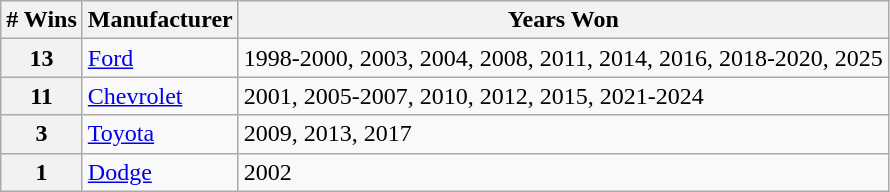<table class="wikitable" style="font-size: 100%;">
<tr>
<th># Wins</th>
<th>Manufacturer</th>
<th>Years Won</th>
</tr>
<tr>
<th>13</th>
<td><a href='#'>Ford</a></td>
<td>1998-2000, 2003, 2004, 2008, 2011, 2014, 2016, 2018-2020, 2025</td>
</tr>
<tr>
<th>11</th>
<td><a href='#'>Chevrolet</a></td>
<td>2001, 2005-2007, 2010, 2012, 2015, 2021-2024</td>
</tr>
<tr>
<th>3</th>
<td><a href='#'>Toyota</a></td>
<td>2009, 2013, 2017</td>
</tr>
<tr>
<th>1</th>
<td><a href='#'>Dodge</a></td>
<td>2002</td>
</tr>
</table>
